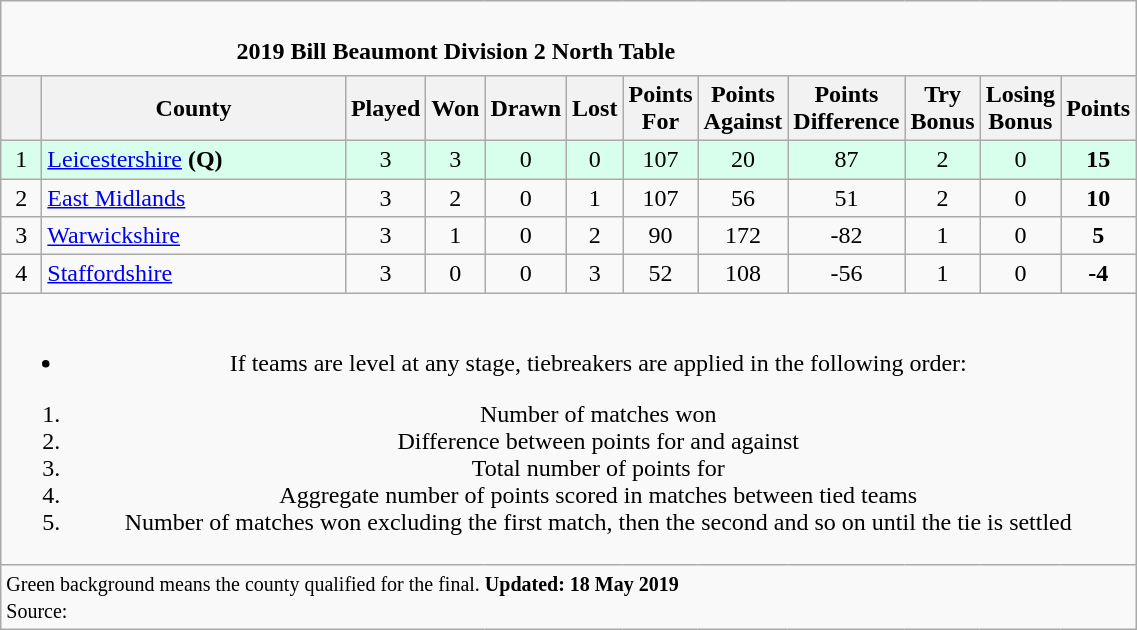<table class="wikitable" style="text-align: center;">
<tr>
<td colspan="15" cellpadding="0" cellspacing="0"><br><table border="0" width="80%" cellpadding="0" cellspacing="0">
<tr>
<td width=20% style="border:0px"></td>
<td style="border:0px"><strong>2019 Bill Beaumont Division 2 North Table</strong></td>
<td width=20% style="border:0px" align=right></td>
</tr>
</table>
</td>
</tr>
<tr>
<th bgcolor="#efefef" width="20"></th>
<th bgcolor="#efefef" width="195">County</th>
<th bgcolor="#efefef" width="20">Played</th>
<th bgcolor="#efefef" width="20">Won</th>
<th bgcolor="#efefef" width="20">Drawn</th>
<th bgcolor="#efefef" width="20">Lost</th>
<th bgcolor="#efefef" width="20">Points For</th>
<th bgcolor="#efefef" width="20">Points Against</th>
<th bgcolor="#efefef" width="20">Points Difference</th>
<th bgcolor="#efefef" width="20">Try Bonus</th>
<th bgcolor="#efefef" width="20">Losing Bonus</th>
<th bgcolor="#efefef" width="20">Points</th>
</tr>
<tr bgcolor=#d8ffeb align=center>
<td>1</td>
<td style="text-align:left;"><a href='#'>Leicestershire</a> <strong>(Q)</strong></td>
<td>3</td>
<td>3</td>
<td>0</td>
<td>0</td>
<td>107</td>
<td>20</td>
<td>87</td>
<td>2</td>
<td>0</td>
<td><strong>15</strong></td>
</tr>
<tr>
<td>2</td>
<td style="text-align:left;"><a href='#'>East Midlands</a></td>
<td>3</td>
<td>2</td>
<td>0</td>
<td>1</td>
<td>107</td>
<td>56</td>
<td>51</td>
<td>2</td>
<td>0</td>
<td><strong>10</strong></td>
</tr>
<tr>
<td>3</td>
<td style="text-align:left;"><a href='#'>Warwickshire</a></td>
<td>3</td>
<td>1</td>
<td>0</td>
<td>2</td>
<td>90</td>
<td>172</td>
<td>-82</td>
<td>1</td>
<td>0</td>
<td><strong>5</strong></td>
</tr>
<tr>
<td>4</td>
<td style="text-align:left;"><a href='#'>Staffordshire</a></td>
<td>3</td>
<td>0</td>
<td>0</td>
<td>3</td>
<td>52</td>
<td>108</td>
<td>-56</td>
<td>1</td>
<td>0</td>
<td><strong>-4</strong></td>
</tr>
<tr>
<td colspan="15"><br><ul><li>If teams are level at any stage, tiebreakers are applied in the following order:</li></ul><ol><li>Number of matches won</li><li>Difference between points for and against</li><li>Total number of points for</li><li>Aggregate number of points scored in matches between tied teams</li><li>Number of matches won excluding the first match, then the second and so on until the tie is settled</li></ol></td>
</tr>
<tr | style="text-align:left;" |>
<td colspan="15" style="border:0px"><small><span>Green background</span> means the county qualified for the final. <strong>Updated: 18 May 2019</strong><br>Source: </small></td>
</tr>
</table>
